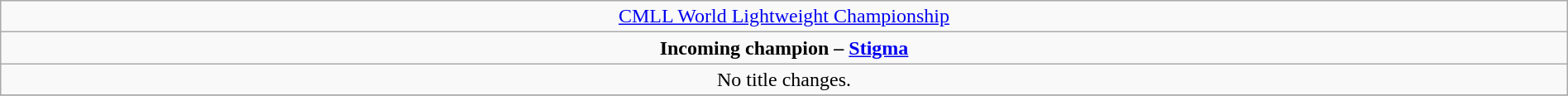<table class="wikitable" style="text-align:center; width:100%;">
<tr>
<td colspan="4" style="text-align: center;"><a href='#'>CMLL World Lightweight Championship</a></td>
</tr>
<tr>
<td colspan="4" style="text-align: center;"><strong>Incoming champion – <a href='#'>Stigma</a></strong></td>
</tr>
<tr>
<td>No title changes.</td>
</tr>
<tr>
</tr>
</table>
